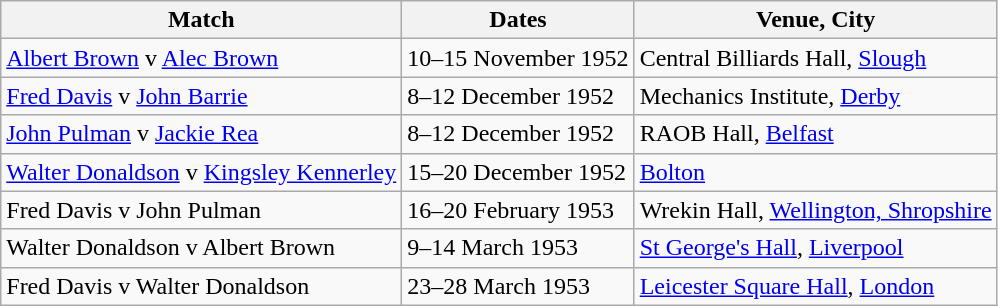<table class="wikitable">
<tr>
<th>Match</th>
<th>Dates</th>
<th>Venue, City</th>
</tr>
<tr>
<td><a href='#'>Albert Brown</a> v <a href='#'>Alec Brown</a></td>
<td>10–15 November 1952</td>
<td>Central Billiards Hall, <a href='#'>Slough</a></td>
</tr>
<tr>
<td><a href='#'>Fred Davis</a> v <a href='#'>John Barrie</a></td>
<td>8–12 December 1952</td>
<td>Mechanics Institute, <a href='#'>Derby</a></td>
</tr>
<tr>
<td><a href='#'>John Pulman</a> v <a href='#'>Jackie Rea</a></td>
<td>8–12 December 1952</td>
<td>RAOB Hall, <a href='#'>Belfast</a></td>
</tr>
<tr>
<td><a href='#'>Walter Donaldson</a> v <a href='#'>Kingsley Kennerley</a></td>
<td>15–20 December 1952</td>
<td><a href='#'>Bolton</a></td>
</tr>
<tr>
<td>Fred Davis v John Pulman</td>
<td>16–20 February 1953</td>
<td>Wrekin Hall, <a href='#'>Wellington, Shropshire</a></td>
</tr>
<tr>
<td>Walter Donaldson v Albert Brown</td>
<td>9–14 March 1953</td>
<td><a href='#'>St George's Hall</a>, <a href='#'>Liverpool</a></td>
</tr>
<tr>
<td>Fred Davis v Walter Donaldson</td>
<td>23–28 March 1953</td>
<td><a href='#'>Leicester Square Hall</a>, <a href='#'>London</a></td>
</tr>
</table>
